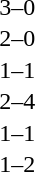<table cellspacing=1 width=70%>
<tr>
<th width=25%></th>
<th width=30%></th>
<th width=15%></th>
<th width=30%></th>
</tr>
<tr>
<td></td>
<td align=right></td>
<td align=center>3–0</td>
<td></td>
</tr>
<tr>
<td></td>
<td align=right></td>
<td align=center>2–0</td>
<td></td>
</tr>
<tr>
<td></td>
<td align=right></td>
<td align=center>1–1</td>
<td></td>
</tr>
<tr>
<td></td>
<td align=right></td>
<td align=center>2–4</td>
<td></td>
</tr>
<tr>
<td></td>
<td align=right></td>
<td align=center>1–1</td>
<td></td>
</tr>
<tr>
<td></td>
<td align=right></td>
<td align=center>1–2</td>
<td></td>
</tr>
</table>
